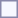<table style="border:1px solid #8888aa; background-color:#f7f8ff; padding:5px; font-size:95%; margin: 0px 12px 12px 0px;">
</table>
